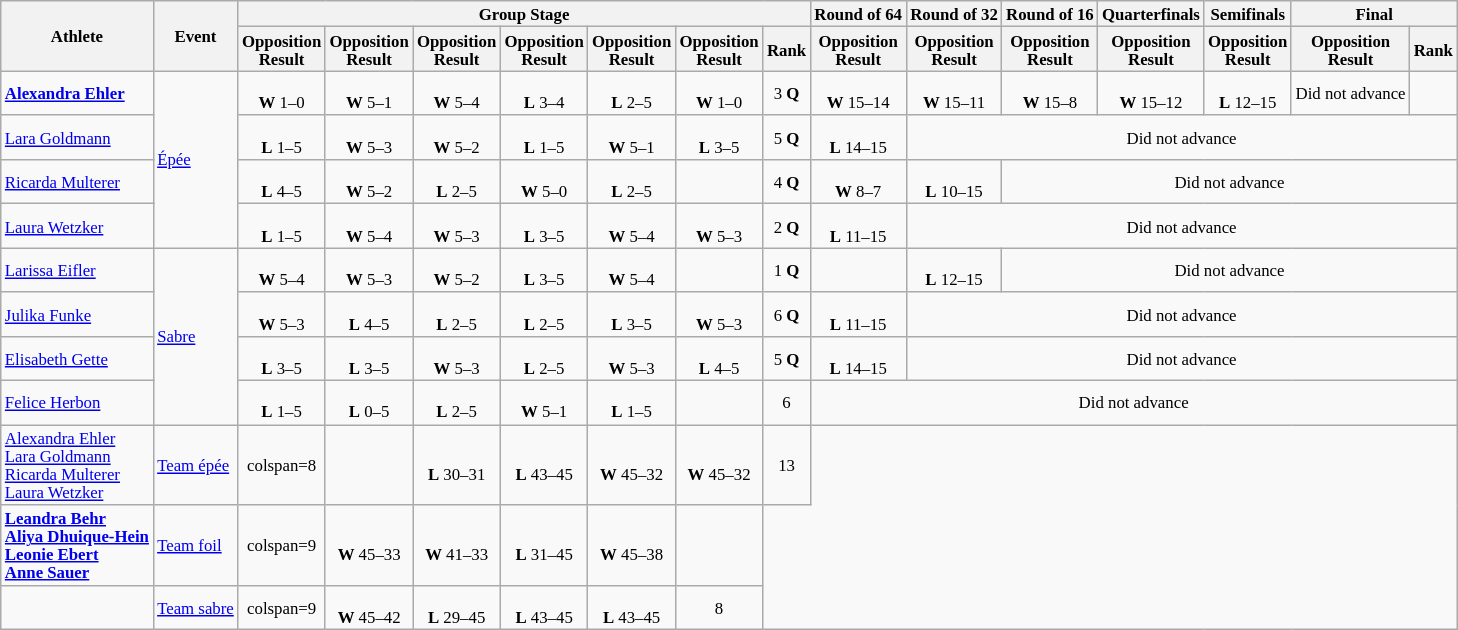<table class=wikitable style="font-size:70%">
<tr>
<th rowspan="2">Athlete</th>
<th rowspan="2">Event</th>
<th colspan="7">Group Stage</th>
<th>Round of 64</th>
<th>Round of 32</th>
<th>Round of 16</th>
<th>Quarterfinals</th>
<th>Semifinals</th>
<th colspan="2">Final</th>
</tr>
<tr>
<th>Opposition<br>Result</th>
<th>Opposition<br>Result</th>
<th>Opposition<br>Result</th>
<th>Opposition<br>Result</th>
<th>Opposition<br>Result</th>
<th>Opposition<br>Result</th>
<th>Rank</th>
<th>Opposition<br>Result</th>
<th>Opposition<br>Result</th>
<th>Opposition<br>Result</th>
<th>Opposition<br>Result</th>
<th>Opposition<br>Result</th>
<th>Opposition<br>Result</th>
<th>Rank</th>
</tr>
<tr align=center>
<td align=left><strong><a href='#'>Alexandra Ehler</a></strong></td>
<td align=left rowspan=4><a href='#'>Épée</a></td>
<td><br><strong>W</strong> 1–0</td>
<td><br><strong>W</strong> 5–1</td>
<td><br><strong>W</strong> 5–4</td>
<td><br><strong>L</strong> 3–4</td>
<td><br><strong>L</strong> 2–5</td>
<td><br><strong>W</strong> 1–0</td>
<td>3 <strong>Q</strong></td>
<td><br><strong>W</strong> 15–14</td>
<td><br><strong>W</strong> 15–11</td>
<td><br><strong>W</strong> 15–8</td>
<td><br><strong>W</strong> 15–12</td>
<td><br><strong>L</strong> 12–15</td>
<td>Did not advance</td>
<td></td>
</tr>
<tr align=center>
<td align=left><a href='#'>Lara Goldmann</a></td>
<td><br><strong>L</strong> 1–5</td>
<td><br><strong>W</strong> 5–3</td>
<td><br><strong>W</strong> 5–2</td>
<td><br><strong>L</strong> 1–5</td>
<td><br><strong>W</strong> 5–1</td>
<td><br><strong>L</strong> 3–5</td>
<td>5 <strong>Q</strong></td>
<td><br><strong>L</strong> 14–15</td>
<td colspan=6>Did not advance</td>
</tr>
<tr align=center>
<td align=left><a href='#'>Ricarda Multerer</a></td>
<td><br><strong>L</strong> 4–5</td>
<td><br><strong>W</strong> 5–2</td>
<td><br><strong>L</strong> 2–5</td>
<td><br><strong>W</strong> 5–0</td>
<td><br><strong>L</strong> 2–5</td>
<td></td>
<td>4 <strong>Q</strong></td>
<td><br><strong>W</strong> 8–7</td>
<td><br><strong>L</strong> 10–15</td>
<td colspan=5>Did not advance</td>
</tr>
<tr align=center>
<td align=left><a href='#'>Laura Wetzker</a></td>
<td><br><strong>L</strong> 1–5</td>
<td><br><strong>W</strong> 5–4</td>
<td><br><strong>W</strong> 5–3</td>
<td><br><strong>L</strong> 3–5</td>
<td><br><strong>W</strong> 5–4</td>
<td><br><strong>W</strong> 5–3</td>
<td>2 <strong>Q</strong></td>
<td><br><strong>L</strong> 11–15</td>
<td colspan=6>Did not advance</td>
</tr>
<tr align=center>
<td align=left><a href='#'>Larissa Eifler</a></td>
<td align=left rowspan=4><a href='#'>Sabre</a></td>
<td><br><strong>W</strong> 5–4</td>
<td><br><strong>W</strong> 5–3</td>
<td><br><strong>W</strong> 5–2</td>
<td><br><strong>L</strong> 3–5</td>
<td><br><strong>W</strong> 5–4</td>
<td></td>
<td>1 <strong>Q</strong></td>
<td></td>
<td><br><strong>L</strong> 12–15</td>
<td colspan=5>Did not advance</td>
</tr>
<tr align=center>
<td align=left><a href='#'>Julika Funke</a></td>
<td><br><strong>W</strong> 5–3</td>
<td><br><strong>L</strong> 4–5</td>
<td><br><strong>L</strong> 2–5</td>
<td><br><strong>L</strong> 2–5</td>
<td><br><strong>L</strong> 3–5</td>
<td><br><strong>W</strong> 5–3</td>
<td>6 <strong>Q</strong></td>
<td><br><strong>L</strong> 11–15</td>
<td colspan=6>Did not advance</td>
</tr>
<tr align=center>
<td align=left><a href='#'>Elisabeth Gette</a></td>
<td><br><strong>L</strong> 3–5</td>
<td><br><strong>L</strong> 3–5</td>
<td><br><strong>W</strong> 5–3</td>
<td><br><strong>L</strong> 2–5</td>
<td><br><strong>W</strong> 5–3</td>
<td><br><strong>L</strong> 4–5</td>
<td>5 <strong>Q</strong></td>
<td><br><strong>L</strong> 14–15</td>
<td colspan=6>Did not advance</td>
</tr>
<tr align=center>
<td align=left><a href='#'>Felice Herbon</a></td>
<td><br><strong>L</strong> 1–5</td>
<td><br><strong>L</strong> 0–5</td>
<td><br><strong>L</strong> 2–5</td>
<td><br><strong>W</strong> 5–1</td>
<td><br><strong>L</strong> 1–5</td>
<td></td>
<td>6</td>
<td colspan=7>Did not advance</td>
</tr>
<tr align=center>
<td align=left><a href='#'>Alexandra Ehler</a><br><a href='#'>Lara Goldmann</a><br><a href='#'>Ricarda Multerer</a><br><a href='#'>Laura Wetzker</a></td>
<td align=left><a href='#'>Team épée</a></td>
<td>colspan=8</td>
<td></td>
<td><br><strong>L</strong> 30–31</td>
<td><br><strong>L</strong> 43–45</td>
<td><br><strong>W</strong> 45–32</td>
<td><br><strong>W</strong> 45–32</td>
<td>13</td>
</tr>
<tr align=center>
<td align=left><strong><a href='#'>Leandra Behr</a><br><a href='#'>Aliya Dhuique-Hein</a><br><a href='#'>Leonie Ebert</a><br><a href='#'>Anne Sauer</a></strong></td>
<td align=left><a href='#'>Team foil</a></td>
<td>colspan=9</td>
<td><br><strong>W</strong> 45–33</td>
<td><br><strong>W</strong> 41–33</td>
<td><br><strong>L</strong> 31–45</td>
<td><br><strong>W</strong> 45–38</td>
<td></td>
</tr>
<tr align=center>
<td align=left></td>
<td align=left><a href='#'>Team sabre</a></td>
<td>colspan=9</td>
<td><br><strong>W</strong> 45–42</td>
<td><br><strong>L</strong> 29–45</td>
<td><br><strong>L</strong> 43–45</td>
<td><br><strong>L</strong> 43–45</td>
<td>8</td>
</tr>
</table>
